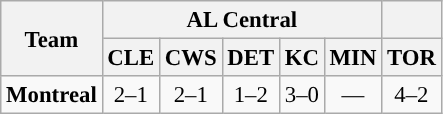<table class="wikitable" style="text-align:center; font-size: 95%;">
<tr>
<th rowspan=2>Team</th>
<th colspan=5>AL Central</th>
<th> </th>
</tr>
<tr>
<th><strong>CLE</strong></th>
<th><strong>CWS</strong></th>
<th><strong>DET</strong></th>
<th><strong>KC</strong></th>
<th><strong>MIN</strong></th>
<th><strong>TOR</strong></th>
</tr>
<tr>
<td><strong>Montreal</strong></td>
<td>2–1</td>
<td>2–1</td>
<td>1–2</td>
<td>3–0</td>
<td>—</td>
<td>4–2</td>
</tr>
</table>
